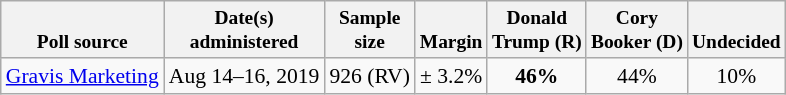<table class="wikitable" style="font-size:90%;text-align:center;">
<tr valign=bottom style="font-size:90%;">
<th>Poll source</th>
<th>Date(s)<br>administered</th>
<th>Sample<br>size</th>
<th>Margin<br></th>
<th>Donald<br>Trump (R)</th>
<th>Cory<br>Booker (D)</th>
<th>Undecided</th>
</tr>
<tr>
<td style="text-align:left;"><a href='#'>Gravis Marketing</a></td>
<td>Aug 14–16, 2019</td>
<td>926 (RV)</td>
<td>± 3.2%</td>
<td><strong>46%</strong></td>
<td>44%</td>
<td>10%</td>
</tr>
</table>
